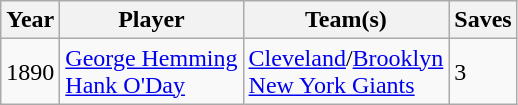<table class="wikitable sortable">
<tr>
<th>Year</th>
<th>Player</th>
<th>Team(s)</th>
<th>Saves</th>
</tr>
<tr>
<td>1890</td>
<td><a href='#'>George Hemming</a><br><a href='#'>Hank O'Day</a></td>
<td><a href='#'>Cleveland</a>/<a href='#'>Brooklyn</a><br><a href='#'>New York Giants</a></td>
<td>3</td>
</tr>
</table>
